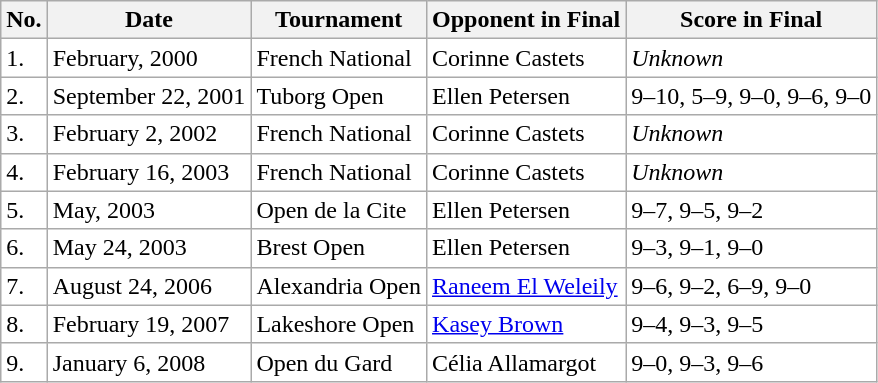<table class="sortable wikitable">
<tr>
<th>No.</th>
<th>Date</th>
<th>Tournament</th>
<th>Opponent in Final</th>
<th>Score in Final</th>
</tr>
<tr style="background:White;">
<td>1.</td>
<td>February, 2000</td>
<td>French National</td>
<td> Corinne Castets</td>
<td><em>Unknown</em></td>
</tr>
<tr style="background:White;">
<td>2.</td>
<td>September 22, 2001</td>
<td>Tuborg Open</td>
<td> Ellen Petersen</td>
<td>9–10, 5–9, 9–0, 9–6, 9–0</td>
</tr>
<tr style="background:White;">
<td>3.</td>
<td>February 2, 2002</td>
<td>French National</td>
<td> Corinne Castets</td>
<td><em>Unknown</em></td>
</tr>
<tr style="background:White;">
<td>4.</td>
<td>February 16, 2003</td>
<td>French National</td>
<td> Corinne Castets</td>
<td><em>Unknown</em></td>
</tr>
<tr style="background:White;">
<td>5.</td>
<td>May, 2003</td>
<td>Open de la Cite</td>
<td> Ellen Petersen</td>
<td>9–7, 9–5, 9–2</td>
</tr>
<tr style="background:White;">
<td>6.</td>
<td>May 24, 2003</td>
<td>Brest Open</td>
<td> Ellen Petersen</td>
<td>9–3, 9–1, 9–0</td>
</tr>
<tr style="background:White;">
<td>7.</td>
<td>August 24, 2006</td>
<td>Alexandria Open</td>
<td> <a href='#'>Raneem El Weleily</a></td>
<td>9–6, 9–2, 6–9, 9–0</td>
</tr>
<tr style="background:White;">
<td>8.</td>
<td>February 19, 2007</td>
<td>Lakeshore Open</td>
<td> <a href='#'>Kasey Brown</a></td>
<td>9–4, 9–3, 9–5</td>
</tr>
<tr style="background:White;">
<td>9.</td>
<td>January 6, 2008</td>
<td>Open du Gard</td>
<td> Célia Allamargot</td>
<td>9–0, 9–3, 9–6</td>
</tr>
</table>
